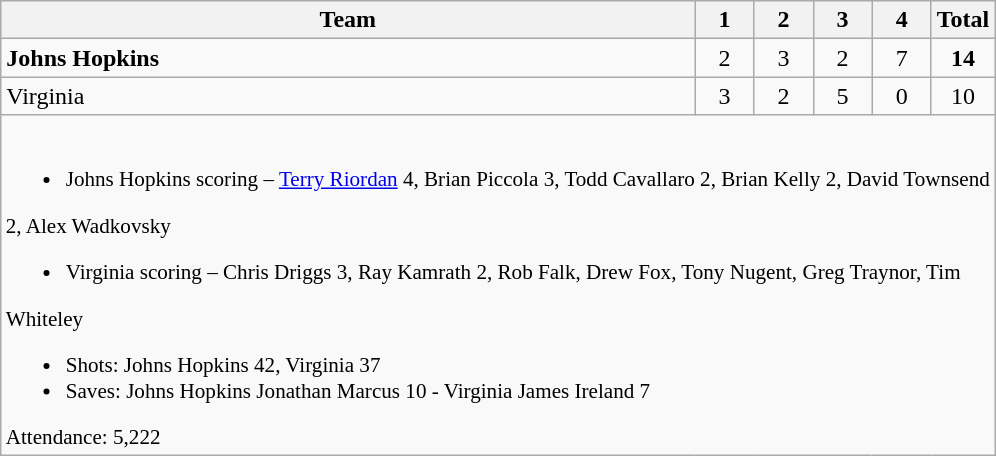<table class="wikitable" style="text-align:center; max-width:45em">
<tr>
<th>Team</th>
<th style="width:2em">1</th>
<th style="width:2em">2</th>
<th style="width:2em">3</th>
<th style="width:2em">4</th>
<th style="width:2em">Total</th>
</tr>
<tr>
<td style="text-align:left"><strong>Johns Hopkins</strong></td>
<td>2</td>
<td>3</td>
<td>2</td>
<td>7</td>
<td><strong>14</strong></td>
</tr>
<tr>
<td style="text-align:left">Virginia</td>
<td>3</td>
<td>2</td>
<td>5</td>
<td>0</td>
<td>10</td>
</tr>
<tr>
<td colspan=6 style="text-align:left; font-size:88%;"><br><ul><li>Johns Hopkins scoring – <a href='#'>Terry Riordan</a> 4, Brian Piccola 3, Todd Cavallaro 2, Brian Kelly 2, David Townsend</li></ul>2, Alex Wadkovsky<ul><li>Virginia scoring – Chris Driggs 3, Ray Kamrath 2, Rob Falk, Drew Fox, Tony Nugent, Greg Traynor, Tim</li></ul>Whiteley<ul><li>Shots: Johns Hopkins 42, Virginia 37</li><li>Saves: Johns Hopkins Jonathan Marcus 10 - Virginia James Ireland 7</li></ul>Attendance: 5,222
</td>
</tr>
</table>
